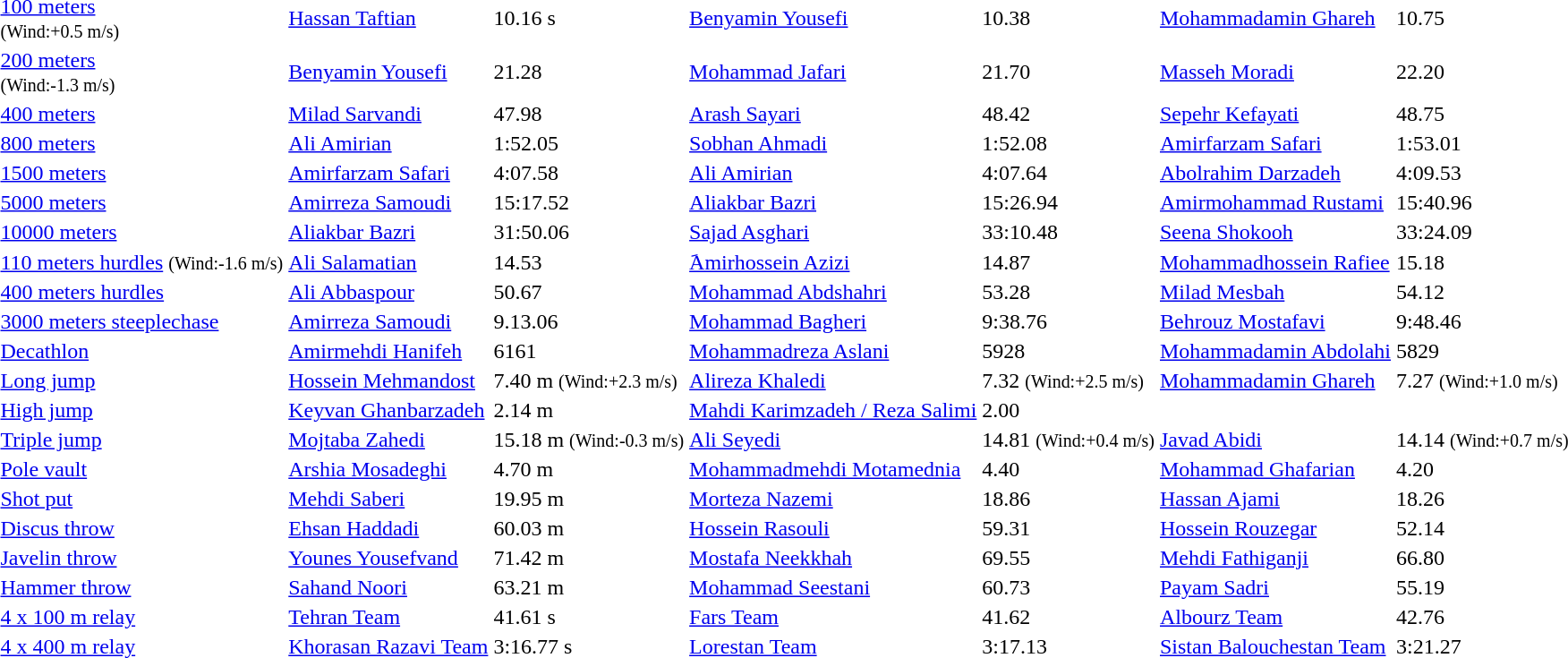<table>
<tr>
<td><a href='#'>100 meters</a><br> <small>(Wind:+0.5 m/s)</small></td>
<td><a href='#'>Hassan Taftian</a></td>
<td>10.16 s</td>
<td><a href='#'>Benyamin Yousefi</a></td>
<td>10.38</td>
<td><a href='#'>Mohammadamin Ghareh</a></td>
<td>10.75</td>
</tr>
<tr>
<td><a href='#'>200 meters</a><br> <small>(Wind:-1.3 m/s)</small></td>
<td><a href='#'>Benyamin Yousefi</a></td>
<td>21.28</td>
<td><a href='#'>Mohammad Jafari</a></td>
<td>21.70</td>
<td><a href='#'>Masseh Moradi</a></td>
<td>22.20</td>
</tr>
<tr>
<td><a href='#'>400 meters</a></td>
<td><a href='#'>Milad Sarvandi</a></td>
<td>47.98</td>
<td><a href='#'>Arash Sayari</a></td>
<td>48.42</td>
<td><a href='#'>Sepehr Kefayati</a></td>
<td>48.75</td>
</tr>
<tr>
<td><a href='#'>800 meters</a></td>
<td><a href='#'>Ali Amirian</a></td>
<td>1:52.05</td>
<td><a href='#'>Sobhan Ahmadi</a></td>
<td>1:52.08</td>
<td><a href='#'>Amirfarzam Safari</a></td>
<td>1:53.01</td>
</tr>
<tr>
<td><a href='#'>1500 meters</a></td>
<td><a href='#'>Amirfarzam Safari</a></td>
<td>4:07.58</td>
<td><a href='#'>Ali Amirian</a></td>
<td>4:07.64</td>
<td><a href='#'>Abolrahim Darzadeh</a></td>
<td>4:09.53</td>
</tr>
<tr>
<td><a href='#'>5000 meters</a></td>
<td><a href='#'>Amirreza Samoudi</a></td>
<td>15:17.52</td>
<td><a href='#'>Aliakbar Bazri</a></td>
<td>15:26.94</td>
<td><a href='#'>Amirmohammad Rustami</a></td>
<td>15:40.96</td>
</tr>
<tr>
<td><a href='#'>10000 meters</a></td>
<td><a href='#'>Aliakbar Bazri</a></td>
<td>31:50.06</td>
<td><a href='#'>Sajad Asghari</a></td>
<td>33:10.48</td>
<td><a href='#'>Seena Shokooh</a></td>
<td>33:24.09</td>
</tr>
<tr>
<td><a href='#'>110 meters hurdles</a> <small>(Wind:-1.6 m/s)</small></td>
<td><a href='#'>Ali Salamatian</a></td>
<td>14.53</td>
<td><a href='#'>َAmirhossein Azizi</a></td>
<td>14.87</td>
<td><a href='#'>Mohammadhossein Rafiee</a></td>
<td>15.18</td>
</tr>
<tr>
<td><a href='#'>400 meters hurdles</a></td>
<td><a href='#'>Ali Abbaspour</a></td>
<td>50.67</td>
<td><a href='#'>Mohammad Abdshahri</a></td>
<td>53.28</td>
<td><a href='#'>Milad Mesbah</a></td>
<td>54.12</td>
</tr>
<tr>
<td><a href='#'>3000 meters steeplechase</a></td>
<td><a href='#'>Amirreza Samoudi</a></td>
<td>9.13.06</td>
<td><a href='#'>Mohammad Bagheri</a></td>
<td>9:38.76</td>
<td><a href='#'>Behrouz Mostafavi</a></td>
<td>9:48.46</td>
</tr>
<tr>
<td><a href='#'>Decathlon</a></td>
<td><a href='#'>Amirmehdi Hanifeh</a></td>
<td>6161</td>
<td><a href='#'>Mohammadreza Aslani</a></td>
<td>5928</td>
<td><a href='#'>Mohammadamin Abdolahi</a></td>
<td>5829</td>
</tr>
<tr>
<td><a href='#'>Long jump</a></td>
<td><a href='#'>Hossein Mehmandost</a></td>
<td>7.40 m <small>(Wind:+2.3 m/s)</small></td>
<td><a href='#'>Alireza Khaledi</a></td>
<td>7.32 <small>(Wind:+2.5 m/s)</small></td>
<td><a href='#'>Mohammadamin Ghareh</a></td>
<td>7.27 <small>(Wind:+1.0 m/s)</small></td>
</tr>
<tr>
<td><a href='#'>High jump</a></td>
<td><a href='#'>Keyvan Ghanbarzadeh</a></td>
<td>2.14 m</td>
<td><a href='#'>Mahdi Karimzadeh / Reza Salimi</a></td>
<td>2.00</td>
<td></td>
</tr>
<tr>
<td><a href='#'>Triple jump</a></td>
<td><a href='#'>Mojtaba Zahedi</a></td>
<td>15.18 m <small>(Wind:-0.3 m/s)</small></td>
<td><a href='#'>Ali Seyedi</a></td>
<td>14.81 <small>(Wind:+0.4 m/s)</small></td>
<td><a href='#'>Javad Abidi</a></td>
<td>14.14 <small>(Wind:+0.7 m/s)</small></td>
</tr>
<tr>
<td><a href='#'>Pole vault</a></td>
<td><a href='#'>Arshia Mosadeghi</a></td>
<td>4.70 m</td>
<td><a href='#'>Mohammadmehdi Motamednia</a></td>
<td>4.40</td>
<td><a href='#'>Mohammad Ghafarian</a></td>
<td>4.20</td>
</tr>
<tr>
<td><a href='#'>Shot put</a></td>
<td><a href='#'>Mehdi Saberi</a></td>
<td>19.95 m</td>
<td><a href='#'>Morteza Nazemi</a></td>
<td>18.86</td>
<td><a href='#'>Hassan Ajami</a></td>
<td>18.26</td>
</tr>
<tr>
<td><a href='#'>Discus throw</a></td>
<td><a href='#'>Ehsan Haddadi</a></td>
<td>60.03 m</td>
<td><a href='#'>Hossein Rasouli</a></td>
<td>59.31</td>
<td><a href='#'>Hossein Rouzegar</a></td>
<td>52.14</td>
</tr>
<tr>
<td><a href='#'>Javelin throw</a></td>
<td><a href='#'>Younes Yousefvand</a></td>
<td>71.42 m</td>
<td><a href='#'>Mostafa Neekkhah</a></td>
<td>69.55</td>
<td><a href='#'>Mehdi Fathiganji</a></td>
<td>66.80</td>
</tr>
<tr>
<td><a href='#'>Hammer throw</a></td>
<td><a href='#'>Sahand Noori</a></td>
<td>63.21 m</td>
<td><a href='#'>Mohammad Seestani</a></td>
<td>60.73</td>
<td><a href='#'>Payam Sadri</a></td>
<td>55.19</td>
</tr>
<tr>
<td><a href='#'>4 x 100 m relay</a></td>
<td><a href='#'>Tehran Team</a></td>
<td>41.61 s</td>
<td><a href='#'>Fars Team</a></td>
<td>41.62</td>
<td><a href='#'>Albourz Team</a></td>
<td>42.76</td>
</tr>
<tr>
<td><a href='#'>4 x 400 m relay</a></td>
<td><a href='#'>Khorasan Razavi Team</a></td>
<td>3:16.77 s</td>
<td><a href='#'>Lorestan Team</a></td>
<td>3:17.13</td>
<td><a href='#'>Sistan Balouchestan Team</a></td>
<td>3:21.27</td>
</tr>
<tr>
</tr>
</table>
